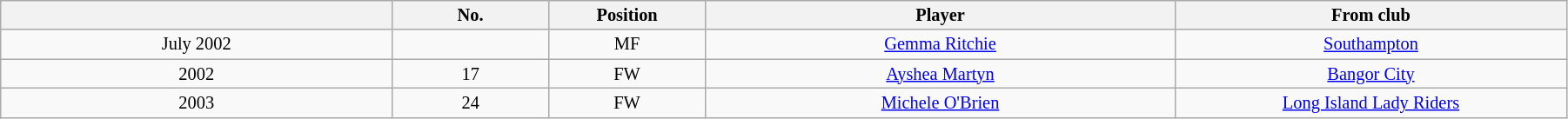<table class="wikitable sortable" style="width:95%; text-align:center; font-size:85%; text-align:center;">
<tr>
<th width="25%"></th>
<th width="10%">No.</th>
<th width="10%">Position</th>
<th>Player</th>
<th width="25%">From club</th>
</tr>
<tr>
<td>July 2002</td>
<td></td>
<td>MF</td>
<td> <a href='#'>Gemma Ritchie</a></td>
<td> <a href='#'>Southampton</a></td>
</tr>
<tr>
<td>2002</td>
<td>17</td>
<td>FW</td>
<td> <a href='#'>Ayshea Martyn</a></td>
<td> <a href='#'>Bangor City</a></td>
</tr>
<tr>
<td>2003</td>
<td>24</td>
<td>FW</td>
<td> <a href='#'>Michele O'Brien</a></td>
<td> <a href='#'>Long Island Lady Riders</a></td>
</tr>
</table>
